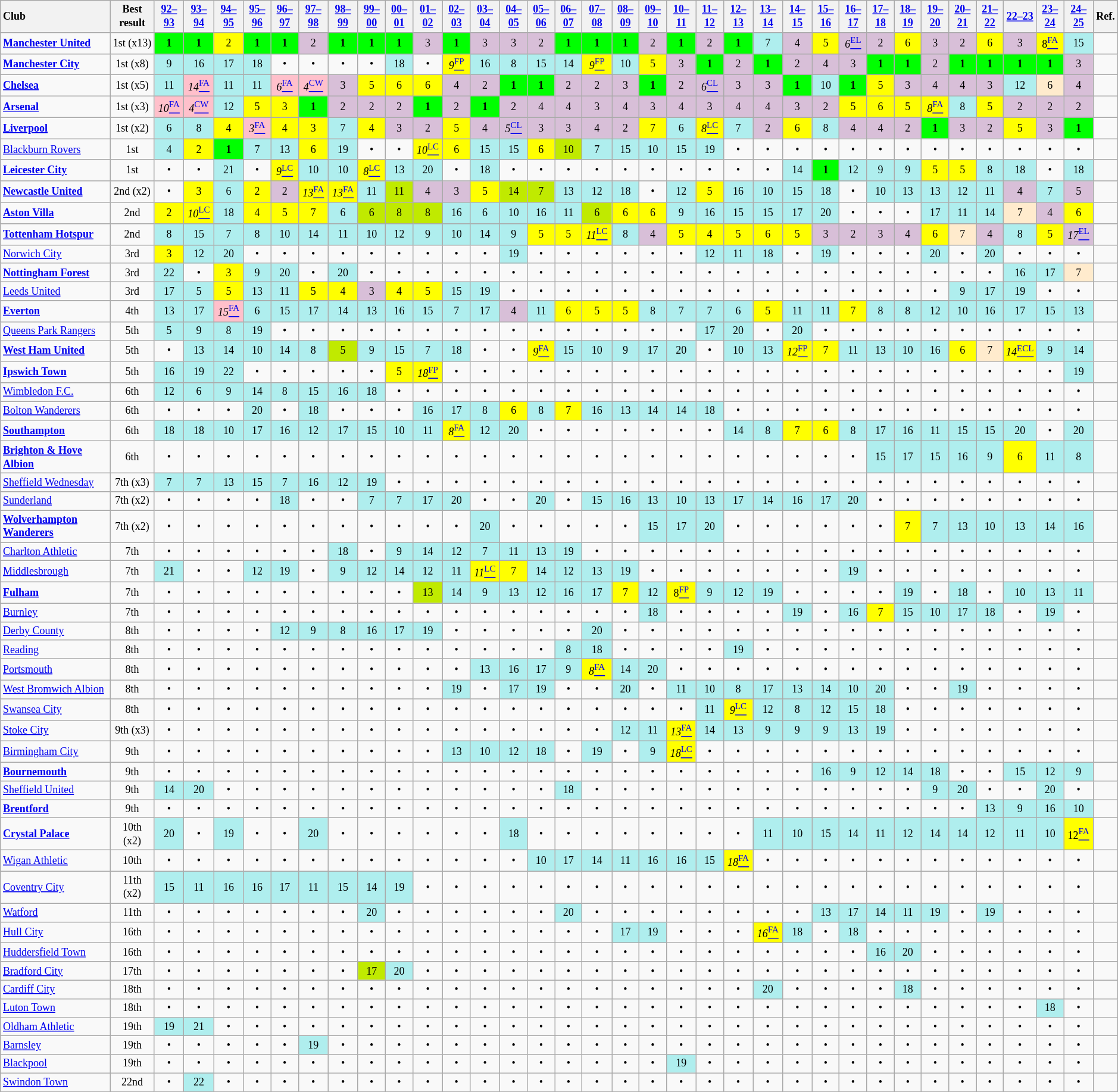<table class="wikitable" style="text-align:center;font-size:75%">
<tr>
<th style="text-align:left">Club</th>
<th>Best result</th>
<th><a href='#'>92–93</a></th>
<th><a href='#'>93–94</a></th>
<th><a href='#'>94–95</a></th>
<th><a href='#'>95–96</a></th>
<th><a href='#'>96–97</a></th>
<th><a href='#'>97–98</a></th>
<th><a href='#'>98–99</a></th>
<th><a href='#'>99–00</a></th>
<th><a href='#'>00–01</a></th>
<th><a href='#'>01–02</a></th>
<th><a href='#'>02–03</a></th>
<th><a href='#'>03–04</a></th>
<th><a href='#'>04–05</a></th>
<th><a href='#'>05–06</a></th>
<th><a href='#'>06–07</a></th>
<th><a href='#'>07–08</a></th>
<th><a href='#'>08–09</a></th>
<th><a href='#'>09–10</a></th>
<th><a href='#'>10–11</a></th>
<th><a href='#'>11–12</a></th>
<th><a href='#'>12–13</a></th>
<th><a href='#'>13–14</a></th>
<th><a href='#'>14–15</a></th>
<th><a href='#'>15–16</a></th>
<th><a href='#'>16–17</a></th>
<th><a href='#'>17–18</a></th>
<th><a href='#'>18–19</a></th>
<th><a href='#'>19–20</a></th>
<th><a href='#'>20–21</a></th>
<th><a href='#'>21–22</a></th>
<th><a href='#'>22–23</a></th>
<th><a href='#'>23–24</a></th>
<th><a href='#'>24–25</a></th>
<th>Ref.</th>
</tr>
<tr>
<td style="text-align:left"><strong><a href='#'>Manchester United</a></strong></td>
<td>1st (x13) </td>
<td style="background-color:lime"><strong>1</strong></td>
<td style="background-color:lime"><strong>1</strong></td>
<td style="background-color:yellow">2</td>
<td style="background-color:lime"><strong>1</strong></td>
<td style="background-color:lime"><strong>1</strong></td>
<td style="background-color:thistle">2</td>
<td style="background-color:lime"><strong>1</strong></td>
<td style="background-color:lime"><strong>1</strong></td>
<td style="background-color:lime"><strong>1</strong></td>
<td style="background-color:thistle">3</td>
<td style="background-color:lime"><strong>1</strong></td>
<td style="background-color:thistle">3</td>
<td style="background-color:thistle">3</td>
<td style="background-color:thistle">2</td>
<td style="background-color:lime"><strong>1</strong></td>
<td style="background-color:lime"><strong>1</strong></td>
<td style="background-color:lime"><strong>1</strong></td>
<td style="background-color:thistle">2</td>
<td style="background-color:lime"><strong>1</strong></td>
<td style="background-color:thistle">2</td>
<td style="background-color:lime"><strong>1</strong></td>
<td style="background-color:#afeeee">7</td>
<td style="background-color:thistle">4</td>
<td style="background-color:yellow">5</td>
<td style="background-color:thistle"><em>6</em><a href='#'><sup>EL</sup></a></td>
<td style="background-color:thistle">2</td>
<td style="background-color:yellow">6</td>
<td style="background-color:thistle">3</td>
<td style="background-color:thistle">2</td>
<td style="background-color:yellow">6</td>
<td style="background-color:thistle">3</td>
<td style="background-color:yellow">8<a href='#'><sup>FA</sup></a></td>
<td style="background-color:#afeeee">15</td>
<td></td>
</tr>
<tr>
<td style="text-align:left"><strong><a href='#'>Manchester City</a></strong></td>
<td>1st (x8) </td>
<td style="background-color:#afeeee">9</td>
<td style="background-color:#afeeee">16</td>
<td style="background-color:#afeeee">17</td>
<td style="background-color:#afeeee"><span>18</span></td>
<td>•</td>
<td>•</td>
<td>•</td>
<td>•</td>
<td style="background-color:#afeeee"><span>18</span></td>
<td>•</td>
<td style="background-color:yellow"><em>9</em><a href='#'><sup>FP</sup></a></td>
<td style="background-color:#afeeee">16</td>
<td style="background-color:#afeeee">8</td>
<td style="background-color:#afeeee">15</td>
<td style="background-color:#afeeee">14</td>
<td style="background-color:yellow"><em>9</em><a href='#'><sup>FP</sup></a></td>
<td style="background-color:#afeeee">10</td>
<td style="background-color:yellow">5</td>
<td style="background-color:thistle">3</td>
<td style="background-color:lime"><strong>1</strong></td>
<td style="background-color:thistle">2</td>
<td style="background-color:lime"><strong>1</strong></td>
<td style="background-color:thistle">2</td>
<td style="background-color:thistle">4</td>
<td style="background-color:thistle">3</td>
<td style="background-color:lime"><strong>1</strong></td>
<td style="background-color:lime"><strong>1</strong></td>
<td style="background-color:thistle">2</td>
<td style="background-color:lime"><strong>1</strong></td>
<td style="background-color:lime"><strong>1</strong></td>
<td style="background-color:lime"><strong>1</strong></td>
<td style="background-color:lime"><strong>1</strong></td>
<td style="background-color:thistle">3</td>
<td></td>
</tr>
<tr>
<td style="text-align:left"><strong><a href='#'>Chelsea</a></strong></td>
<td>1st (x5) </td>
<td style="background-color:#afeeee">11</td>
<td style="background-color:pink"><em>14</em><a href='#'><sup>FA</sup></a></td>
<td style="background-color:#afeeee">11</td>
<td style="background-color:#afeeee">11</td>
<td style="background-color:pink"><em>6</em><a href='#'><sup>FA</sup></a></td>
<td style="background-color:pink"><em>4</em><a href='#'><sup>CW</sup></a></td>
<td style="background-color:thistle">3</td>
<td style="background-color:yellow">5</td>
<td style="background-color:yellow">6</td>
<td style="background-color:yellow">6</td>
<td style="background-color:thistle">4</td>
<td style="background-color:thistle">2</td>
<td style="background-color:lime"><strong>1</strong></td>
<td style="background-color:lime"><strong>1</strong></td>
<td style="background-color:thistle">2</td>
<td style="background-color:thistle">2</td>
<td style="background-color:thistle">3</td>
<td style="background-color:lime"><strong>1</strong></td>
<td style="background-color:thistle">2</td>
<td style="background-color:thistle"><em>6</em><a href='#'><sup>CL</sup></a></td>
<td style="background-color:thistle">3</td>
<td style="background-color:thistle">3</td>
<td style="background-color:lime"><strong>1</strong></td>
<td style="background-color:#afeeee">10</td>
<td style="background-color:lime"><strong>1</strong></td>
<td style="background-color:yellow">5</td>
<td style="background-color:thistle">3</td>
<td style="background-color:thistle">4</td>
<td style="background-color:thistle">4</td>
<td style="background-color:thistle">3</td>
<td style="background-color:#afeeee">12</td>
<td style="background-color:#ffebcd">6</td>
<td style="background-color:thistle">4</td>
<td></td>
</tr>
<tr>
<td style="text-align:left"><strong><a href='#'>Arsenal</a></strong></td>
<td>1st (x3) </td>
<td style="background-color:pink"><em>10</em><a href='#'><sup>FA</sup></a></td>
<td style="background-color:pink"><em>4</em><a href='#'><sup>CW</sup></a></td>
<td style="background-color:#afeeee">12</td>
<td style="background-color:yellow">5</td>
<td style="background-color:yellow">3</td>
<td style="background-color:lime"><strong>1</strong></td>
<td style="background-color:thistle">2</td>
<td style="background-color:thistle">2</td>
<td style="background-color:thistle">2</td>
<td style="background-color:lime"><strong>1</strong></td>
<td style="background-color:thistle">2</td>
<td style="background-color:lime"><strong>1</strong></td>
<td style="background-color:thistle">2</td>
<td style="background-color:thistle">4</td>
<td style="background-color:thistle">4</td>
<td style="background-color:thistle">3</td>
<td style="background-color:thistle">4</td>
<td style="background-color:thistle">3</td>
<td style="background-color:thistle">4</td>
<td style="background-color:thistle">3</td>
<td style="background-color:thistle">4</td>
<td style="background-color:thistle">4</td>
<td style="background-color:thistle">3</td>
<td style="background-color:thistle">2</td>
<td style="background-color:yellow">5</td>
<td style="background-color:yellow">6</td>
<td style="background-color:yellow">5</td>
<td style="background-color:yellow"><em>8</em><a href='#'><sup>FA</sup></a></td>
<td style="background-color:#afeeee">8</td>
<td style="background-color:yellow">5</td>
<td style="background-color:thistle">2</td>
<td style="background-color:thistle">2</td>
<td style="background-color:thistle">2</td>
<td></td>
</tr>
<tr>
<td style="text-align:left"><strong><a href='#'>Liverpool</a></strong></td>
<td>1st (x2) </td>
<td style="background-color:#afeeee">6</td>
<td style="background-color:#afeeee">8</td>
<td style="background-color:yellow">4</td>
<td style="background-color:pink"><em>3</em><a href='#'><sup>FA</sup></a></td>
<td style="background-color:yellow">4</td>
<td style="background-color:yellow">3</td>
<td style="background-color:#afeeee">7</td>
<td style="background-color:yellow">4</td>
<td style="background-color:thistle">3</td>
<td style="background-color:thistle">2</td>
<td style="background-color:yellow">5</td>
<td style="background-color:thistle">4</td>
<td style="background-color:thistle"><em>5</em><a href='#'><sup>CL</sup></a></td>
<td style="background-color:thistle">3</td>
<td style="background-color:thistle">3</td>
<td style="background-color:thistle">4</td>
<td style="background-color:thistle">2</td>
<td style="background-color:yellow">7</td>
<td style="background-color:#afeeee">6</td>
<td style="background-color:yellow"><em>8</em><a href='#'><sup>LC</sup></a></td>
<td style="background-color:#afeeee">7</td>
<td style="background-color:thistle">2</td>
<td style="background-color:yellow">6</td>
<td style="background-color:#afeeee">8</td>
<td style="background-color:thistle">4</td>
<td style="background-color:thistle">4</td>
<td style="background-color:thistle">2</td>
<td style="background-color:lime"><strong>1</strong></td>
<td style="background-color:thistle">3</td>
<td style="background-color:thistle">2</td>
<td style="background-color:yellow">5</td>
<td style="background-color:thistle">3</td>
<td style="background-color:lime"><strong>1</strong></td>
<td></td>
</tr>
<tr>
<td style="text-align:left"><a href='#'>Blackburn Rovers</a></td>
<td>1st </td>
<td style="background-color:#afeeee">4</td>
<td style="background-color:yellow">2</td>
<td style="background-color:lime"><strong>1</strong></td>
<td style="background-color:#afeeee">7</td>
<td style="background-color:#afeeee">13</td>
<td style="background-color:yellow">6</td>
<td style="background-color:#afeeee"><span>19</span></td>
<td>•</td>
<td>•</td>
<td style="background-color:yellow"><em>10</em><a href='#'><sup>LC</sup></a></td>
<td style="background-color:yellow">6</td>
<td style="background-color:#afeeee">15</td>
<td style="background-color:#afeeee">15</td>
<td style="background-color:yellow">6</td>
<td style="background-color:#c0ea00">10</td>
<td style="background-color:#afeeee">7</td>
<td style="background-color:#afeeee">15</td>
<td style="background-color:#afeeee">10</td>
<td style="background-color:#afeeee">15</td>
<td style="background-color:#afeeee"><span>19</span></td>
<td>•</td>
<td>•</td>
<td>•</td>
<td>•</td>
<td>•</td>
<td>•</td>
<td>•</td>
<td>•</td>
<td>•</td>
<td>•</td>
<td>•</td>
<td>•</td>
<td>•</td>
<td></td>
</tr>
<tr>
<td style="text-align:left"><strong><a href='#'>Leicester City</a></strong></td>
<td>1st </td>
<td>•</td>
<td>•</td>
<td style="background-color:#afeeee"><span>21</span></td>
<td>•</td>
<td style="background-color:yellow"><em>9</em><a href='#'><sup>LC</sup></a></td>
<td style="background-color:#afeeee">10</td>
<td style="background-color:#afeeee">10</td>
<td style="background-color:yellow"><em>8</em><a href='#'><sup>LC</sup></a></td>
<td style="background-color:#afeeee">13</td>
<td style="background-color:#afeeee"><span>20</span></td>
<td>•</td>
<td style="background-color:#afeeee"><span>18</span></td>
<td>•</td>
<td>•</td>
<td>•</td>
<td>•</td>
<td>•</td>
<td>•</td>
<td>•</td>
<td>•</td>
<td>•</td>
<td>•</td>
<td style="background-color:#afeeee">14</td>
<td style="background-color:lime"><strong>1</strong></td>
<td style="background-color:#afeeee">12</td>
<td style="background-color:#afeeee">9</td>
<td style="background-color:#afeeee">9</td>
<td style="background-color:yellow">5</td>
<td style="background-color:yellow">5</td>
<td style="background-color:#afeeee">8</td>
<td style="background-color:#afeeee"><span>18</span></td>
<td>•</td>
<td style="background-color:#afeeee"><span>18</span></td>
<td></td>
</tr>
<tr>
<td style="text-align:left"><strong><a href='#'>Newcastle United</a></strong></td>
<td>2nd (x2)  </td>
<td>•</td>
<td style="background-color:yellow">3</td>
<td style="background-color:#afeeee">6</td>
<td style="background-color:yellow">2</td>
<td style="background-color:thistle">2</td>
<td style="background-color:yellow"><em>13</em><a href='#'><sup>FA</sup></a></td>
<td style="background-color:yellow"><em>13</em><a href='#'><sup>FA</sup></a></td>
<td style="background-color:#afeeee">11</td>
<td style="background-color:#c0ea00">11</td>
<td style="background-color:thistle">4</td>
<td style="background-color:thistle">3</td>
<td style="background-color:yellow">5</td>
<td style="background-color:#c0ea00">14</td>
<td style="background-color:#c0ea00">7</td>
<td style="background-color:#afeeee">13</td>
<td style="background-color:#afeeee">12</td>
<td style="background-color:#afeeee"><span>18</span></td>
<td>•</td>
<td style="background-color:#afeeee">12</td>
<td style="background-color:yellow">5</td>
<td style="background-color:#afeeee">16</td>
<td style="background-color:#afeeee">10</td>
<td style="background-color:#afeeee">15</td>
<td style="background-color:#afeeee"><span>18</span></td>
<td>•</td>
<td style="background-color:#afeeee">10</td>
<td style="background-color:#afeeee">13</td>
<td style="background-color:#afeeee">13</td>
<td style="background-color:#afeeee">12</td>
<td style="background-color:#afeeee">11</td>
<td style="background-color:thistle">4</td>
<td style="background-color:#afeeee">7</td>
<td style="background-color:thistle">5</td>
<td></td>
</tr>
<tr>
<td style="text-align:left"><strong><a href='#'>Aston Villa</a></strong></td>
<td>2nd </td>
<td style="background-color:yellow">2</td>
<td style="background-color:yellow"><em>10</em><a href='#'><sup>LC</sup></a></td>
<td style="background-color:#afeeee">18</td>
<td style="background-color:yellow">4</td>
<td style="background-color:yellow">5</td>
<td style="background-color:yellow">7</td>
<td style="background-color:#afeeee">6</td>
<td style="background-color:#c0ea00">6</td>
<td style="background-color:#c0ea00">8</td>
<td style="background-color:#c0ea00">8</td>
<td style="background-color:#afeeee">16</td>
<td style="background-color:#afeeee">6</td>
<td style="background-color:#afeeee">10</td>
<td style="background-color:#afeeee">16</td>
<td style="background-color:#afeeee">11</td>
<td style="background-color:#c0ea00">6</td>
<td style="background-color:yellow">6</td>
<td style="background-color:yellow">6</td>
<td style="background-color:#afeeee">9</td>
<td style="background-color:#afeeee">16</td>
<td style="background-color:#afeeee">15</td>
<td style="background-color:#afeeee">15</td>
<td style="background-color:#afeeee">17</td>
<td style="background-color:#afeeee"><span>20</span></td>
<td>•</td>
<td>•</td>
<td>•</td>
<td style="background-color:#afeeee">17</td>
<td style="background-color:#afeeee">11</td>
<td style="background-color:#afeeee">14</td>
<td style="background-color:#ffebcd">7</td>
<td style="background-color:thistle">4</td>
<td style="background-color:yellow">6</td>
<td></td>
</tr>
<tr>
<td style="text-align:left"><strong><a href='#'>Tottenham Hotspur</a></strong></td>
<td>2nd </td>
<td style="background-color:#afeeee">8</td>
<td style="background-color:#afeeee">15</td>
<td style="background-color:#afeeee">7</td>
<td style="background-color:#afeeee">8</td>
<td style="background-color:#afeeee">10</td>
<td style="background-color:#afeeee">14</td>
<td style="background-color:#afeeee">11</td>
<td style="background-color:#afeeee">10</td>
<td style="background-color:#afeeee">12</td>
<td style="background-color:#afeeee">9</td>
<td style="background-color:#afeeee">10</td>
<td style="background-color:#afeeee">14</td>
<td style="background-color:#afeeee">9</td>
<td style="background-color:yellow">5</td>
<td style="background-color:yellow">5</td>
<td style="background-color:yellow"><em>11</em><a href='#'><sup>LC</sup></a></td>
<td style="background-color:#afeeee">8</td>
<td style="background-color:thistle">4</td>
<td style="background-color:yellow">5</td>
<td style="background-color:yellow">4</td>
<td style="background-color:yellow">5</td>
<td style="background-color:yellow">6</td>
<td style="background-color:yellow">5</td>
<td style="background-color:thistle">3</td>
<td style="background-color:thistle">2</td>
<td style="background-color:thistle">3</td>
<td style="background-color:thistle">4</td>
<td style="background-color:yellow">6</td>
<td style="background-color:#ffebcd">7</td>
<td style="background-color:thistle">4</td>
<td style="background-color:#afeeee">8</td>
<td style="background-color:yellow">5</td>
<td style="background-color:thistle"><em>17</em><a href='#'><sup>EL</sup></a></td>
<td></td>
</tr>
<tr>
<td style="text-align:left"><a href='#'>Norwich City</a></td>
<td>3rd </td>
<td style="background-color:yellow">3</td>
<td style="background-color:#afeeee">12</td>
<td style="background-color:#afeeee"><span>20</span></td>
<td>•</td>
<td>•</td>
<td>•</td>
<td>•</td>
<td>•</td>
<td>•</td>
<td>•</td>
<td>•</td>
<td>•</td>
<td style="background-color:#afeeee"><span>19</span></td>
<td>•</td>
<td>•</td>
<td>•</td>
<td>•</td>
<td>•</td>
<td>•</td>
<td style="background-color:#afeeee">12</td>
<td style="background-color:#afeeee">11</td>
<td style="background-color:#afeeee"><span>18</span></td>
<td>•</td>
<td style="background-color:#afeeee"><span>19</span></td>
<td>•</td>
<td>•</td>
<td>•</td>
<td style="background-color:#afeeee"><span>20</span></td>
<td>•</td>
<td style="background-color:#afeeee"><span>20</span></td>
<td>•</td>
<td>•</td>
<td>•</td>
<td></td>
</tr>
<tr>
<td style="text-align:left"><strong><a href='#'>Nottingham Forest</a></strong></td>
<td>3rd </td>
<td style="background-color:#afeeee"><span>22</span></td>
<td>•</td>
<td style="background-color:yellow">3</td>
<td style="background-color:#afeeee">9</td>
<td style="background-color:#afeeee"><span>20</span></td>
<td>•</td>
<td style="background-color:#afeeee"><span>20</span></td>
<td>•</td>
<td>•</td>
<td>•</td>
<td>•</td>
<td>•</td>
<td>•</td>
<td>•</td>
<td>•</td>
<td>•</td>
<td>•</td>
<td>•</td>
<td>•</td>
<td>•</td>
<td>•</td>
<td>•</td>
<td>•</td>
<td>•</td>
<td>•</td>
<td>•</td>
<td>•</td>
<td>•</td>
<td>•</td>
<td>•</td>
<td style="background-color:#afeeee">16</td>
<td style="background-color:#afeeee">17</td>
<td style="background-color:#ffebcd">7</td>
<td></td>
</tr>
<tr>
<td style="text-align:left"><a href='#'>Leeds United</a></td>
<td>3rd </td>
<td style="background-color:#afeeee">17</td>
<td style="background-color:#afeeee">5</td>
<td style="background-color:yellow">5</td>
<td style="background-color:#afeeee">13</td>
<td style="background-color:#afeeee">11</td>
<td style="background-color:yellow">5</td>
<td style="background-color:yellow">4</td>
<td style="background-color:thistle">3</td>
<td style="background-color:yellow">4</td>
<td style="background-color:yellow">5</td>
<td style="background-color:#afeeee">15</td>
<td style="background-color:#afeeee"><span>19</span></td>
<td>•</td>
<td>•</td>
<td>•</td>
<td>•</td>
<td>•</td>
<td>•</td>
<td>•</td>
<td>•</td>
<td>•</td>
<td>•</td>
<td>•</td>
<td>•</td>
<td>•</td>
<td>•</td>
<td>•</td>
<td>•</td>
<td style="background-color:#afeeee">9</td>
<td style="background-color:#afeeee">17</td>
<td style="background-color:#afeeee"><span>19</span></td>
<td>•</td>
<td>•</td>
<td></td>
</tr>
<tr>
<td style="text-align:left"><strong><a href='#'>Everton</a></strong></td>
<td>4th </td>
<td style="background-color:#afeeee">13</td>
<td style="background-color:#afeeee">17</td>
<td style="background-color:pink"><em>15</em><a href='#'><sup>FA</sup></a></td>
<td style="background-color:#afeeee">6</td>
<td style="background-color:#afeeee">15</td>
<td style="background-color:#afeeee">17</td>
<td style="background-color:#afeeee">14</td>
<td style="background-color:#afeeee">13</td>
<td style="background-color:#afeeee">16</td>
<td style="background-color:#afeeee">15</td>
<td style="background-color:#afeeee">7</td>
<td style="background-color:#afeeee">17</td>
<td style="background-color:thistle">4</td>
<td style="background-color:#afeeee">11</td>
<td style="background-color:yellow">6</td>
<td style="background-color:yellow">5</td>
<td style="background-color:yellow">5</td>
<td style="background-color:#afeeee">8</td>
<td style="background-color:#afeeee">7</td>
<td style="background-color:#afeeee">7</td>
<td style="background-color:#afeeee">6</td>
<td style="background-color:yellow">5</td>
<td style="background-color:#afeeee">11</td>
<td style="background-color:#afeeee">11</td>
<td style="background-color:yellow">7</td>
<td style="background-color:#afeeee">8</td>
<td style="background-color:#afeeee">8</td>
<td style="background-color:#afeeee">12</td>
<td style="background-color:#afeeee">10</td>
<td style="background-color:#afeeee">16</td>
<td style="background-color:#afeeee">17</td>
<td style="background-color:#afeeee">15</td>
<td style="background-color:#afeeee">13</td>
<td></td>
</tr>
<tr>
<td style="text-align:left"><a href='#'>Queens Park Rangers</a></td>
<td>5th </td>
<td style="background-color:#afeeee">5</td>
<td style="background-color:#afeeee">9</td>
<td style="background-color:#afeeee">8</td>
<td style="background-color:#afeeee"><span>19</span></td>
<td>•</td>
<td>•</td>
<td>•</td>
<td>•</td>
<td>•</td>
<td>•</td>
<td>•</td>
<td>•</td>
<td>•</td>
<td>•</td>
<td>•</td>
<td>•</td>
<td>•</td>
<td>•</td>
<td>•</td>
<td style="background-color:#afeeee">17</td>
<td style="background-color:#afeeee"><span>20</span></td>
<td>•</td>
<td style="background-color:#afeeee"><span>20</span></td>
<td>•</td>
<td>•</td>
<td>•</td>
<td>•</td>
<td>•</td>
<td>•</td>
<td>•</td>
<td>•</td>
<td>•</td>
<td>•</td>
<td></td>
</tr>
<tr>
<td style="text-align:left"><strong><a href='#'>West Ham United</a></strong></td>
<td>5th </td>
<td>•</td>
<td style="background-color:#afeeee">13</td>
<td style="background-color:#afeeee">14</td>
<td style="background-color:#afeeee">10</td>
<td style="background-color:#afeeee">14</td>
<td style="background-color:#afeeee">8</td>
<td style="background-color:#c0ea00">5</td>
<td style="background-color:#afeeee">9</td>
<td style="background-color:#afeeee">15</td>
<td style="background-color:#afeeee">7</td>
<td style="background-color:#afeeee"><span>18</span></td>
<td>•</td>
<td>•</td>
<td style="background-color:yellow"><em>9</em><a href='#'><sup>FA</sup></a></td>
<td style="background-color:#afeeee">15</td>
<td style="background-color:#afeeee">10</td>
<td style="background-color:#afeeee">9</td>
<td style="background-color:#afeeee">17</td>
<td style="background-color:#afeeee"><span>20</span></td>
<td>•</td>
<td style="background-color:#afeeee">10</td>
<td style="background-color:#afeeee">13</td>
<td style="background-color:yellow"><em>12</em><a href='#'><sup>FP</sup></a></td>
<td style="background-color:yellow">7</td>
<td style="background-color:#afeeee">11</td>
<td style="background-color:#afeeee">13</td>
<td style="background-color:#afeeee">10</td>
<td style="background-color:#afeeee">16</td>
<td style="background-color:yellow">6</td>
<td style="background-color:#ffebcd">7</td>
<td style="background-color:yellow"><em>14</em><a href='#'><sup>ECL</sup></a></td>
<td style="background-color:#afeeee">9</td>
<td style="background-color:#afeeee">14</td>
<td></td>
</tr>
<tr>
<td style="text-align:left"><strong><a href='#'>Ipswich Town</a></strong></td>
<td>5th </td>
<td style="background-color:#afeeee">16</td>
<td style="background-color:#afeeee">19</td>
<td style="background-color:#afeeee"><span>22</span></td>
<td>•</td>
<td>•</td>
<td>•</td>
<td>•</td>
<td>•</td>
<td style="background-color:yellow">5</td>
<td style="background-color:yellow"><em><span>18</span></em><a href='#'><sup>FP</sup></a></td>
<td>•</td>
<td>•</td>
<td>•</td>
<td>•</td>
<td>•</td>
<td>•</td>
<td>•</td>
<td>•</td>
<td>•</td>
<td>•</td>
<td>•</td>
<td>•</td>
<td>•</td>
<td>•</td>
<td>•</td>
<td>•</td>
<td>•</td>
<td>•</td>
<td>•</td>
<td>•</td>
<td>•</td>
<td>•</td>
<td style="background-color:#afeeee"><span>19</span></td>
<td></td>
</tr>
<tr>
<td style="text-align:left"><a href='#'>Wimbledon F.C.</a></td>
<td>6th </td>
<td style="background-color:#afeeee">12</td>
<td style="background-color:#afeeee">6</td>
<td style="background-color:#afeeee">9</td>
<td style="background-color:#afeeee">14</td>
<td style="background-color:#afeeee">8</td>
<td style="background-color:#afeeee">15</td>
<td style="background-color:#afeeee">16</td>
<td style="background-color:#afeeee"><span>18</span></td>
<td>•</td>
<td>•</td>
<td>•</td>
<td>•</td>
<td>•</td>
<td>•</td>
<td>•</td>
<td>•</td>
<td>•</td>
<td>•</td>
<td>•</td>
<td>•</td>
<td>•</td>
<td>•</td>
<td>•</td>
<td>•</td>
<td>•</td>
<td>•</td>
<td>•</td>
<td>•</td>
<td>•</td>
<td>•</td>
<td>•</td>
<td>•</td>
<td>•</td>
<td></td>
</tr>
<tr>
<td style="text-align:left"><a href='#'>Bolton Wanderers</a></td>
<td>6th </td>
<td>•</td>
<td>•</td>
<td>•</td>
<td style="background-color:#afeeee"><span>20</span></td>
<td>•</td>
<td style="background-color:#afeeee"><span>18</span></td>
<td>•</td>
<td>•</td>
<td>•</td>
<td style="background-color:#afeeee">16</td>
<td style="background-color:#afeeee">17</td>
<td style="background-color:#afeeee">8</td>
<td style="background-color:yellow">6</td>
<td style="background-color:#afeeee">8</td>
<td style="background-color:yellow">7</td>
<td style="background-color:#afeeee">16</td>
<td style="background-color:#afeeee">13</td>
<td style="background-color:#afeeee">14</td>
<td style="background-color:#afeeee">14</td>
<td style="background-color:#afeeee"><span>18</span></td>
<td>•</td>
<td>•</td>
<td>•</td>
<td>•</td>
<td>•</td>
<td>•</td>
<td>•</td>
<td>•</td>
<td>•</td>
<td>•</td>
<td>•</td>
<td>•</td>
<td>•</td>
<td></td>
</tr>
<tr>
<td style="text-align:left"><strong><a href='#'>Southampton</a></strong></td>
<td>6th </td>
<td style="background-color:#afeeee">18</td>
<td style="background-color:#afeeee">18</td>
<td style="background-color:#afeeee">10</td>
<td style="background-color:#afeeee">17</td>
<td style="background-color:#afeeee">16</td>
<td style="background-color:#afeeee">12</td>
<td style="background-color:#afeeee">17</td>
<td style="background-color:#afeeee">15</td>
<td style="background-color:#afeeee">10</td>
<td style="background-color:#afeeee">11</td>
<td style="background-color:yellow"><em>8</em><a href='#'><sup>FA</sup></a></td>
<td style="background-color:#afeeee">12</td>
<td style="background-color:#afeeee"><span>20</span></td>
<td>•</td>
<td>•</td>
<td>•</td>
<td>•</td>
<td>•</td>
<td>•</td>
<td>•</td>
<td style="background-color:#afeeee">14</td>
<td style="background-color:#afeeee">8</td>
<td style="background-color:yellow">7</td>
<td style="background-color:yellow">6</td>
<td style="background-color:#afeeee">8</td>
<td style="background-color:#afeeee">17</td>
<td style="background-color:#afeeee">16</td>
<td style="background-color:#afeeee">11</td>
<td style="background-color:#afeeee">15</td>
<td style="background-color:#afeeee">15</td>
<td style="background-color:#afeeee"><span>20</span></td>
<td>•</td>
<td style="background-color:#afeeee"><span>20</span></td>
<td></td>
</tr>
<tr>
<td style="text-align:left"><strong><a href='#'>Brighton & Hove Albion</a></strong></td>
<td>6th  </td>
<td>•</td>
<td>•</td>
<td>•</td>
<td>•</td>
<td>•</td>
<td>•</td>
<td>•</td>
<td>•</td>
<td>•</td>
<td>•</td>
<td>•</td>
<td>•</td>
<td>•</td>
<td>•</td>
<td>•</td>
<td>•</td>
<td>•</td>
<td>•</td>
<td>•</td>
<td>•</td>
<td>•</td>
<td>•</td>
<td>•</td>
<td>•</td>
<td>•</td>
<td style="background-color:#afeeee">15</td>
<td style="background-color:#afeeee">17</td>
<td style="background-color:#afeeee">15</td>
<td style="background-color:#afeeee">16</td>
<td style="background-color:#afeeee">9</td>
<td style="background-color:yellow">6</td>
<td style="background-color:#afeeee">11</td>
<td style="background-color:#afeeee">8</td>
<td></td>
</tr>
<tr>
<td style="text-align:left"><a href='#'>Sheffield Wednesday</a></td>
<td>7th (x3)  </td>
<td style="background-color:#afeeee">7</td>
<td style="background-color:#afeeee">7</td>
<td style="background-color:#afeeee">13</td>
<td style="background-color:#afeeee">15</td>
<td style="background-color:#afeeee">7</td>
<td style="background-color:#afeeee">16</td>
<td style="background-color:#afeeee">12</td>
<td style="background-color:#afeeee"><span>19</span></td>
<td>•</td>
<td>•</td>
<td>•</td>
<td>•</td>
<td>•</td>
<td>•</td>
<td>•</td>
<td>•</td>
<td>•</td>
<td>•</td>
<td>•</td>
<td>•</td>
<td>•</td>
<td>•</td>
<td>•</td>
<td>•</td>
<td>•</td>
<td>•</td>
<td>•</td>
<td>•</td>
<td>•</td>
<td>•</td>
<td>•</td>
<td>•</td>
<td>•</td>
<td></td>
</tr>
<tr>
<td style="text-align:left"><a href='#'>Sunderland</a></td>
<td>7th (x2) </td>
<td>•</td>
<td>•</td>
<td>•</td>
<td>•</td>
<td style="background-color:#afeeee"><span>18</span></td>
<td>•</td>
<td>•</td>
<td style="background-color:#afeeee">7</td>
<td style="background-color:#afeeee">7</td>
<td style="background-color:#afeeee">17</td>
<td style="background-color:#afeeee"><span>20</span></td>
<td>•</td>
<td>•</td>
<td style="background-color:#afeeee"><span>20</span></td>
<td>•</td>
<td style="background-color:#afeeee">15</td>
<td style="background-color:#afeeee">16</td>
<td style="background-color:#afeeee">13</td>
<td style="background-color:#afeeee">10</td>
<td style="background-color:#afeeee">13</td>
<td style="background-color:#afeeee">17</td>
<td style="background-color:#afeeee">14</td>
<td style="background-color:#afeeee">16</td>
<td style="background-color:#afeeee">17</td>
<td style="background-color:#afeeee"><span>20</span></td>
<td>•</td>
<td>•</td>
<td>•</td>
<td>•</td>
<td>•</td>
<td>•</td>
<td>•</td>
<td>•</td>
<td></td>
</tr>
<tr>
<td style="text-align:left"><strong><a href='#'>Wolverhampton Wanderers</a></strong></td>
<td>7th (x2) </td>
<td>•</td>
<td>•</td>
<td>•</td>
<td>•</td>
<td>•</td>
<td>•</td>
<td>•</td>
<td>•</td>
<td>•</td>
<td>•</td>
<td>•</td>
<td style="background-color:#afeeee"><span>20</span></td>
<td>•</td>
<td>•</td>
<td>•</td>
<td>•</td>
<td>•</td>
<td style="background-color:#afeeee">15</td>
<td style="background-color:#afeeee">17</td>
<td style="background-color:#afeeee"><span>20</span></td>
<td>•</td>
<td>•</td>
<td>•</td>
<td>•</td>
<td>•</td>
<td>•</td>
<td style="background-color:yellow">7</td>
<td style="background-color:#afeeee">7</td>
<td style="background-color:#afeeee">13</td>
<td style="background-color:#afeeee">10</td>
<td style="background-color:#afeeee">13</td>
<td style="background-color:#afeeee">14</td>
<td style="background-color:#afeeee">16</td>
<td></td>
</tr>
<tr>
<td style="text-align:left"><a href='#'>Charlton Athletic</a></td>
<td>7th </td>
<td>•</td>
<td>•</td>
<td>•</td>
<td>•</td>
<td>•</td>
<td>•</td>
<td style="background-color:#afeeee"><span>18</span></td>
<td>•</td>
<td style="background-color:#afeeee">9</td>
<td style="background-color:#afeeee">14</td>
<td style="background-color:#afeeee">12</td>
<td style="background-color:#afeeee">7</td>
<td style="background-color:#afeeee">11</td>
<td style="background-color:#afeeee">13</td>
<td style="background-color:#afeeee"><span>19</span></td>
<td>•</td>
<td>•</td>
<td>•</td>
<td>•</td>
<td>•</td>
<td>•</td>
<td>•</td>
<td>•</td>
<td>•</td>
<td>•</td>
<td>•</td>
<td>•</td>
<td>•</td>
<td>•</td>
<td>•</td>
<td>•</td>
<td>•</td>
<td>•</td>
<td></td>
</tr>
<tr>
<td style="text-align:left"><a href='#'>Middlesbrough</a></td>
<td>7th </td>
<td style="background-color:#afeeee"><span>21</span></td>
<td>•</td>
<td>•</td>
<td style="background-color:#afeeee">12</td>
<td style="background-color:#afeeee"><span>19</span></td>
<td>•</td>
<td style="background-color:#afeeee">9</td>
<td style="background-color:#afeeee">12</td>
<td style="background-color:#afeeee">14</td>
<td style="background-color:#afeeee">12</td>
<td style="background-color:#afeeee">11</td>
<td style="background-color:yellow"><em>11</em><a href='#'><sup>LC</sup></a></td>
<td style="background-color:yellow">7</td>
<td style="background-color:#afeeee">14</td>
<td style="background-color:#afeeee">12</td>
<td style="background-color:#afeeee">13</td>
<td style="background-color:#afeeee"><span>19</span></td>
<td>•</td>
<td>•</td>
<td>•</td>
<td>•</td>
<td>•</td>
<td>•</td>
<td>•</td>
<td style="background-color:#afeeee"><span>19</span></td>
<td>•</td>
<td>•</td>
<td>•</td>
<td>•</td>
<td>•</td>
<td>•</td>
<td>•</td>
<td>•</td>
<td></td>
</tr>
<tr>
<td style="text-align:left"><a href='#'><strong>Fulham</strong></a></td>
<td>7th </td>
<td>•</td>
<td>•</td>
<td>•</td>
<td>•</td>
<td>•</td>
<td>•</td>
<td>•</td>
<td>•</td>
<td>•</td>
<td style="background-color:#c0ea00">13</td>
<td style="background-color:#afeeee">14</td>
<td style="background-color:#afeeee">9</td>
<td style="background-color:#afeeee">13</td>
<td style="background-color:#afeeee">12</td>
<td style="background-color:#afeeee">16</td>
<td style="background-color:#afeeee">17</td>
<td style="background-color:yellow">7</td>
<td style="background-color:#afeeee">12</td>
<td style="background-color:yellow">8<a href='#'><sup>FP</sup></a></td>
<td style="background-color:#afeeee">9</td>
<td style="background-color:#afeeee">12</td>
<td style="background-color:#afeeee"><span>19</span></td>
<td>•</td>
<td>•</td>
<td>•</td>
<td>•</td>
<td style="background-color:#afeeee"><span>19</span></td>
<td>•</td>
<td style="background-color:#afeeee"><span>18</span></td>
<td>•</td>
<td style="background-color:#afeeee">10</td>
<td style="background-color:#afeeee">13</td>
<td style="background-color:#afeeee">11</td>
<td></td>
</tr>
<tr>
<td style="text-align:left"><a href='#'>Burnley</a></td>
<td>7th </td>
<td>•</td>
<td>•</td>
<td>•</td>
<td>•</td>
<td>•</td>
<td>•</td>
<td>•</td>
<td>•</td>
<td>•</td>
<td>•</td>
<td>•</td>
<td>•</td>
<td>•</td>
<td>•</td>
<td>•</td>
<td>•</td>
<td>•</td>
<td style="background-color:#afeeee"><span>18</span></td>
<td>•</td>
<td>•</td>
<td>•</td>
<td>•</td>
<td style="background-color:#afeeee"><span>19</span></td>
<td>•</td>
<td style="background-color:#afeeee">16</td>
<td style="background-color:yellow">7</td>
<td style="background-color:#afeeee">15</td>
<td style="background-color:#afeeee">10</td>
<td style="background-color:#afeeee">17</td>
<td style="background-color:#afeeee"><span>18</span></td>
<td>•</td>
<td style="background-color:#afeeee"><span>19</span></td>
<td>•</td>
<td></td>
</tr>
<tr>
<td style="text-align:left"><a href='#'>Derby County</a></td>
<td>8th </td>
<td>•</td>
<td>•</td>
<td>•</td>
<td>•</td>
<td style="background-color:#afeeee">12</td>
<td style="background-color:#afeeee">9</td>
<td style="background-color:#afeeee">8</td>
<td style="background-color:#afeeee">16</td>
<td style="background-color:#afeeee">17</td>
<td style="background-color:#afeeee"><span>19</span></td>
<td>•</td>
<td>•</td>
<td>•</td>
<td>•</td>
<td>•</td>
<td style="background-color:#afeeee"><span>20</span></td>
<td>•</td>
<td>•</td>
<td>•</td>
<td>•</td>
<td>•</td>
<td>•</td>
<td>•</td>
<td>•</td>
<td>•</td>
<td>•</td>
<td>•</td>
<td>•</td>
<td>•</td>
<td>•</td>
<td>•</td>
<td>•</td>
<td>•</td>
<td></td>
</tr>
<tr>
<td style="text-align:left"><a href='#'>Reading</a></td>
<td>8th </td>
<td>•</td>
<td>•</td>
<td>•</td>
<td>•</td>
<td>•</td>
<td>•</td>
<td>•</td>
<td>•</td>
<td>•</td>
<td>•</td>
<td>•</td>
<td>•</td>
<td>•</td>
<td>•</td>
<td style="background-color:#afeeee">8</td>
<td style="background-color:#afeeee"><span>18</span></td>
<td>•</td>
<td>•</td>
<td>•</td>
<td>•</td>
<td style="background-color:#afeeee"><span>19</span></td>
<td>•</td>
<td>•</td>
<td>•</td>
<td>•</td>
<td>•</td>
<td>•</td>
<td>•</td>
<td>•</td>
<td>•</td>
<td>•</td>
<td>•</td>
<td>•</td>
<td></td>
</tr>
<tr>
<td style="text-align:left"><a href='#'>Portsmouth</a></td>
<td>8th </td>
<td>•</td>
<td>•</td>
<td>•</td>
<td>•</td>
<td>•</td>
<td>•</td>
<td>•</td>
<td>•</td>
<td>•</td>
<td>•</td>
<td>•</td>
<td style="background-color:#afeeee">13</td>
<td style="background-color:#afeeee">16</td>
<td style="background-color:#afeeee">17</td>
<td style="background-color:#afeeee">9</td>
<td style="background-color:yellow"><em>8</em><a href='#'><sup>FA</sup></a></td>
<td style="background-color:#afeeee">14</td>
<td style="background-color:#afeeee"><span>20</span></td>
<td>•</td>
<td>•</td>
<td>•</td>
<td>•</td>
<td>•</td>
<td>•</td>
<td>•</td>
<td>•</td>
<td>•</td>
<td>•</td>
<td>•</td>
<td>•</td>
<td>•</td>
<td>•</td>
<td>•</td>
<td></td>
</tr>
<tr>
<td style="text-align:left"><a href='#'>West Bromwich Albion</a></td>
<td>8th </td>
<td>•</td>
<td>•</td>
<td>•</td>
<td>•</td>
<td>•</td>
<td>•</td>
<td>•</td>
<td>•</td>
<td>•</td>
<td>•</td>
<td style="background-color:#afeeee"><span>19</span></td>
<td>•</td>
<td style="background-color:#afeeee">17</td>
<td style="background-color:#afeeee"><span>19</span></td>
<td>•</td>
<td>•</td>
<td style="background-color:#afeeee"><span>20</span></td>
<td>•</td>
<td style="background-color:#afeeee">11</td>
<td style="background-color:#afeeee">10</td>
<td style="background-color:#afeeee">8</td>
<td style="background-color:#afeeee">17</td>
<td style="background-color:#afeeee">13</td>
<td style="background-color:#afeeee">14</td>
<td style="background-color:#afeeee">10</td>
<td style="background-color:#afeeee"><span>20</span></td>
<td>•</td>
<td>•</td>
<td style="background-color:#afeeee"><span>19</span></td>
<td>•</td>
<td>•</td>
<td>•</td>
<td>•</td>
<td></td>
</tr>
<tr>
<td style="text-align:left"><a href='#'>Swansea City</a></td>
<td>8th </td>
<td>•</td>
<td>•</td>
<td>•</td>
<td>•</td>
<td>•</td>
<td>•</td>
<td>•</td>
<td>•</td>
<td>•</td>
<td>•</td>
<td>•</td>
<td>•</td>
<td>•</td>
<td>•</td>
<td>•</td>
<td>•</td>
<td>•</td>
<td>•</td>
<td>•</td>
<td style="background-color:#afeeee">11</td>
<td style="background-color:yellow"><em>9</em><a href='#'><sup>LC</sup></a></td>
<td style="background-color:#afeeee">12</td>
<td style="background-color:#afeeee">8</td>
<td style="background-color:#afeeee">12</td>
<td style="background-color:#afeeee">15</td>
<td style="background-color:#afeeee"><span>18</span></td>
<td>•</td>
<td>•</td>
<td>•</td>
<td>•</td>
<td>•</td>
<td>•</td>
<td>•</td>
<td></td>
</tr>
<tr>
<td style="text-align:left"><a href='#'>Stoke City</a></td>
<td>9th (x3)  </td>
<td>•</td>
<td>•</td>
<td>•</td>
<td>•</td>
<td>•</td>
<td>•</td>
<td>•</td>
<td>•</td>
<td>•</td>
<td>•</td>
<td>•</td>
<td>•</td>
<td>•</td>
<td>•</td>
<td>•</td>
<td>•</td>
<td style="background-color:#afeeee">12</td>
<td style="background-color:#afeeee">11</td>
<td style="background-color:yellow"><em>13</em><a href='#'><sup>FA</sup></a></td>
<td style="background-color:#afeeee">14</td>
<td style="background-color:#afeeee">13</td>
<td style="background-color:#afeeee">9</td>
<td style="background-color:#afeeee">9</td>
<td style="background-color:#afeeee">9</td>
<td style="background-color:#afeeee">13</td>
<td style="background-color:#afeeee"><span>19</span></td>
<td>•</td>
<td>•</td>
<td>•</td>
<td>•</td>
<td>•</td>
<td>•</td>
<td>•</td>
<td></td>
</tr>
<tr>
<td style="text-align:left"><a href='#'>Birmingham City</a></td>
<td>9th </td>
<td>•</td>
<td>•</td>
<td>•</td>
<td>•</td>
<td>•</td>
<td>•</td>
<td>•</td>
<td>•</td>
<td>•</td>
<td>•</td>
<td style="background-color:#afeeee">13</td>
<td style="background-color:#afeeee">10</td>
<td style="background-color:#afeeee">12</td>
<td style="background-color:#afeeee"><span>18</span></td>
<td>•</td>
<td style="background-color:#afeeee"><span>19</span></td>
<td>•</td>
<td style="background-color:#afeeee">9</td>
<td style="background-color:yellow"><em><span>18</span></em><a href='#'><sup>LC</sup></a></td>
<td>•</td>
<td>•</td>
<td>•</td>
<td>•</td>
<td>•</td>
<td>•</td>
<td>•</td>
<td>•</td>
<td>•</td>
<td>•</td>
<td>•</td>
<td>•</td>
<td>•</td>
<td>•</td>
<td></td>
</tr>
<tr>
<td style="text-align:left"><a href='#'><strong>Bournemouth</strong></a></td>
<td>9th </td>
<td>•</td>
<td>•</td>
<td>•</td>
<td>•</td>
<td>•</td>
<td>•</td>
<td>•</td>
<td>•</td>
<td>•</td>
<td>•</td>
<td>•</td>
<td>•</td>
<td>•</td>
<td>•</td>
<td>•</td>
<td>•</td>
<td>•</td>
<td>•</td>
<td>•</td>
<td>•</td>
<td>•</td>
<td>•</td>
<td>•</td>
<td style="background-color:#afeeee">16</td>
<td style="background-color:#afeeee">9</td>
<td style="background-color:#afeeee">12</td>
<td style="background-color:#afeeee">14</td>
<td style="background-color:#afeeee"><span>18</span></td>
<td>•</td>
<td>•</td>
<td style="background-color:#afeeee">15</td>
<td style="background-color:#afeeee">12</td>
<td style="background-color:#afeeee">9</td>
<td></td>
</tr>
<tr>
<td style="text-align:left"><a href='#'>Sheffield United</a></td>
<td>9th </td>
<td style="background-color:#afeeee">14</td>
<td style="background-color:#afeeee"><span>20</span></td>
<td>•</td>
<td>•</td>
<td>•</td>
<td>•</td>
<td>•</td>
<td>•</td>
<td>•</td>
<td>•</td>
<td>•</td>
<td>•</td>
<td>•</td>
<td>•</td>
<td style="background-color:#afeeee"><span>18</span></td>
<td>•</td>
<td>•</td>
<td>•</td>
<td>•</td>
<td>•</td>
<td>•</td>
<td>•</td>
<td>•</td>
<td>•</td>
<td>•</td>
<td>•</td>
<td>•</td>
<td style="background-color:#afeeee">9</td>
<td style="background-color:#afeeee"><span>20</span></td>
<td>•</td>
<td>•</td>
<td style="background-color:#afeeee"><span>20</span></td>
<td>•</td>
<td></td>
</tr>
<tr>
<td style="text-align:left"><strong><a href='#'>Brentford</a></strong></td>
<td>9th </td>
<td>•</td>
<td>•</td>
<td>•</td>
<td>•</td>
<td>•</td>
<td>•</td>
<td>•</td>
<td>•</td>
<td>•</td>
<td>•</td>
<td>•</td>
<td>•</td>
<td>•</td>
<td>•</td>
<td>•</td>
<td>•</td>
<td>•</td>
<td>•</td>
<td>•</td>
<td>•</td>
<td>•</td>
<td>•</td>
<td>•</td>
<td>•</td>
<td>•</td>
<td>•</td>
<td>•</td>
<td>•</td>
<td>•</td>
<td style="background-color:#afeeee">13</td>
<td style="background-color:#afeeee">9</td>
<td style="background-color:#afeeee">16</td>
<td style="background-color:#afeeee">10</td>
<td></td>
</tr>
<tr>
<td style="text-align:left"><strong><a href='#'>Crystal Palace</a></strong></td>
<td>10th (x2) </td>
<td style="background-color:#afeeee"><span>20</span></td>
<td>•</td>
<td style="background-color:#afeeee"><span>19</span></td>
<td>•</td>
<td>•</td>
<td style="background-color:#afeeee"><span>20</span></td>
<td>•</td>
<td>•</td>
<td>•</td>
<td>•</td>
<td>•</td>
<td>•</td>
<td style="background-color:#afeeee"><span>18</span></td>
<td>•</td>
<td>•</td>
<td>•</td>
<td>•</td>
<td>•</td>
<td>•</td>
<td>•</td>
<td>•</td>
<td style="background-color:#afeeee">11</td>
<td style="background-color:#afeeee">10</td>
<td style="background-color:#afeeee">15</td>
<td style="background-color:#afeeee">14</td>
<td style="background-color:#afeeee">11</td>
<td style="background-color:#afeeee">12</td>
<td style="background-color:#afeeee">14</td>
<td style="background-color:#afeeee">14</td>
<td style="background-color:#afeeee">12</td>
<td style="background-color:#afeeee">11</td>
<td style="background-color:#afeeee">10</td>
<td style="background-color:yellow">12<a href='#'><sup>FA</sup></a></td>
<td></td>
</tr>
<tr>
<td style="text-align:left"><a href='#'>Wigan Athletic</a></td>
<td>10th </td>
<td>•</td>
<td>•</td>
<td>•</td>
<td>•</td>
<td>•</td>
<td>•</td>
<td>•</td>
<td>•</td>
<td>•</td>
<td>•</td>
<td>•</td>
<td>•</td>
<td>•</td>
<td style="background-color:#afeeee">10</td>
<td style="background-color:#afeeee">17</td>
<td style="background-color:#afeeee">14</td>
<td style="background-color:#afeeee">11</td>
<td style="background-color:#afeeee">16</td>
<td style="background-color:#afeeee">16</td>
<td style="background-color:#afeeee">15</td>
<td style="background-color:yellow"><em><span>18</span></em><a href='#'><sup>FA</sup></a></td>
<td>•</td>
<td>•</td>
<td>•</td>
<td>•</td>
<td>•</td>
<td>•</td>
<td>•</td>
<td>•</td>
<td>•</td>
<td>•</td>
<td>•</td>
<td>•</td>
<td></td>
</tr>
<tr>
<td style="text-align:left"><a href='#'>Coventry City</a></td>
<td>11th (x2)  </td>
<td style="background-color:#afeeee">15</td>
<td style="background-color:#afeeee">11</td>
<td style="background-color:#afeeee">16</td>
<td style="background-color:#afeeee">16</td>
<td style="background-color:#afeeee">17</td>
<td style="background-color:#afeeee">11</td>
<td style="background-color:#afeeee">15</td>
<td style="background-color:#afeeee">14</td>
<td style="background-color:#afeeee"><span>19</span></td>
<td>•</td>
<td>•</td>
<td>•</td>
<td>•</td>
<td>•</td>
<td>•</td>
<td>•</td>
<td>•</td>
<td>•</td>
<td>•</td>
<td>•</td>
<td>•</td>
<td>•</td>
<td>•</td>
<td>•</td>
<td>•</td>
<td>•</td>
<td>•</td>
<td>•</td>
<td>•</td>
<td>•</td>
<td>•</td>
<td>•</td>
<td>•</td>
<td></td>
</tr>
<tr>
<td style="text-align:left"><a href='#'>Watford</a></td>
<td>11th  </td>
<td>•</td>
<td>•</td>
<td>•</td>
<td>•</td>
<td>•</td>
<td>•</td>
<td>•</td>
<td style="background-color:#afeeee"><span>20</span></td>
<td>•</td>
<td>•</td>
<td>•</td>
<td>•</td>
<td>•</td>
<td>•</td>
<td style="background-color:#afeeee"><span>20</span></td>
<td>•</td>
<td>•</td>
<td>•</td>
<td>•</td>
<td>•</td>
<td>•</td>
<td>•</td>
<td>•</td>
<td style="background-color:#afeeee">13</td>
<td style="background-color:#afeeee">17</td>
<td style="background-color:#afeeee">14</td>
<td style="background-color:#afeeee">11</td>
<td style="background-color:#afeeee"><span>19</span></td>
<td>•</td>
<td style="background-color:#afeeee"><span>19</span></td>
<td>•</td>
<td>•</td>
<td>•</td>
<td></td>
</tr>
<tr>
<td style="text-align:left"><a href='#'>Hull City</a></td>
<td>16th </td>
<td>•</td>
<td>•</td>
<td>•</td>
<td>•</td>
<td>•</td>
<td>•</td>
<td>•</td>
<td>•</td>
<td>•</td>
<td>•</td>
<td>•</td>
<td>•</td>
<td>•</td>
<td>•</td>
<td>•</td>
<td>•</td>
<td style="background-color:#afeeee">17</td>
<td style="background-color:#afeeee"><span>19</span></td>
<td>•</td>
<td>•</td>
<td>•</td>
<td style="background-color:yellow"><em>16</em><a href='#'><sup>FA</sup></a></td>
<td style="background-color:#afeeee"><span>18</span></td>
<td>•</td>
<td style="background-color:#afeeee"><span>18</span></td>
<td>•</td>
<td>•</td>
<td>•</td>
<td>•</td>
<td>•</td>
<td>•</td>
<td>•</td>
<td>•</td>
<td></td>
</tr>
<tr>
<td style="text-align:left"><a href='#'>Huddersfield Town</a></td>
<td>16th </td>
<td>•</td>
<td>•</td>
<td>•</td>
<td>•</td>
<td>•</td>
<td>•</td>
<td>•</td>
<td>•</td>
<td>•</td>
<td>•</td>
<td>•</td>
<td>•</td>
<td>•</td>
<td>•</td>
<td>•</td>
<td>•</td>
<td>•</td>
<td>•</td>
<td>•</td>
<td>•</td>
<td>•</td>
<td>•</td>
<td>•</td>
<td>•</td>
<td>•</td>
<td style="background-color:#afeeee">16</td>
<td style="background-color:#afeeee"><span>20</span></td>
<td>•</td>
<td>•</td>
<td>•</td>
<td>•</td>
<td>•</td>
<td>•</td>
<td></td>
</tr>
<tr>
<td style="text-align:left"><a href='#'>Bradford City</a></td>
<td>17th  </td>
<td>•</td>
<td>•</td>
<td>•</td>
<td>•</td>
<td>•</td>
<td>•</td>
<td>•</td>
<td style="background-color:#c0ea00">17</td>
<td style="background-color:#afeeee"><span>20</span></td>
<td>•</td>
<td>•</td>
<td>•</td>
<td>•</td>
<td>•</td>
<td>•</td>
<td>•</td>
<td>•</td>
<td>•</td>
<td>•</td>
<td>•</td>
<td>•</td>
<td>•</td>
<td>•</td>
<td>•</td>
<td>•</td>
<td>•</td>
<td>•</td>
<td>•</td>
<td>•</td>
<td>•</td>
<td>•</td>
<td>•</td>
<td>•</td>
<td></td>
</tr>
<tr>
<td style="text-align:left"><a href='#'>Cardiff City</a></td>
<td>18th  </td>
<td>•</td>
<td>•</td>
<td>•</td>
<td>•</td>
<td>•</td>
<td>•</td>
<td>•</td>
<td>•</td>
<td>•</td>
<td>•</td>
<td>•</td>
<td>•</td>
<td>•</td>
<td>•</td>
<td>•</td>
<td>•</td>
<td>•</td>
<td>•</td>
<td>•</td>
<td>•</td>
<td>•</td>
<td style="background-color:#afeeee"><span>20</span></td>
<td>•</td>
<td>•</td>
<td>•</td>
<td>•</td>
<td style="background-color:#afeeee"><span>18</span></td>
<td>•</td>
<td>•</td>
<td>•</td>
<td>•</td>
<td>•</td>
<td>•</td>
<td></td>
</tr>
<tr>
<td style="text-align:left"><a href='#'>Luton Town</a></td>
<td>18th</td>
<td>•</td>
<td>•</td>
<td>•</td>
<td>•</td>
<td>•</td>
<td>•</td>
<td>•</td>
<td>•</td>
<td>•</td>
<td>•</td>
<td>•</td>
<td>•</td>
<td>•</td>
<td>•</td>
<td>•</td>
<td>•</td>
<td>•</td>
<td>•</td>
<td>•</td>
<td>•</td>
<td>•</td>
<td>•</td>
<td>•</td>
<td>•</td>
<td>•</td>
<td>•</td>
<td>•</td>
<td>•</td>
<td>•</td>
<td>•</td>
<td>•</td>
<td style="background-color:#afeeee"><span>18</span></td>
<td>•</td>
<td></td>
</tr>
<tr>
<td style="text-align:left"><a href='#'>Oldham Athletic</a></td>
<td>19th </td>
<td style="background-color:#afeeee">19</td>
<td style="background-color:#afeeee"><span>21</span></td>
<td>•</td>
<td>•</td>
<td>•</td>
<td>•</td>
<td>•</td>
<td>•</td>
<td>•</td>
<td>•</td>
<td>•</td>
<td>•</td>
<td>•</td>
<td>•</td>
<td>•</td>
<td>•</td>
<td>•</td>
<td>•</td>
<td>•</td>
<td>•</td>
<td>•</td>
<td>•</td>
<td>•</td>
<td>•</td>
<td>•</td>
<td>•</td>
<td>•</td>
<td>•</td>
<td>•</td>
<td>•</td>
<td>•</td>
<td>•</td>
<td>•</td>
<td></td>
</tr>
<tr>
<td style="text-align:left"><a href='#'>Barnsley</a></td>
<td>19th</td>
<td>•</td>
<td>•</td>
<td>•</td>
<td>•</td>
<td>•</td>
<td style="background-color:#afeeee"><span>19</span></td>
<td>•</td>
<td>•</td>
<td>•</td>
<td>•</td>
<td>•</td>
<td>•</td>
<td>•</td>
<td>•</td>
<td>•</td>
<td>•</td>
<td>•</td>
<td>•</td>
<td>•</td>
<td>•</td>
<td>•</td>
<td>•</td>
<td>•</td>
<td>•</td>
<td>•</td>
<td>•</td>
<td>•</td>
<td>•</td>
<td>•</td>
<td>•</td>
<td>•</td>
<td>•</td>
<td>•</td>
<td></td>
</tr>
<tr>
<td style="text-align:left"><a href='#'>Blackpool</a></td>
<td>19th</td>
<td>•</td>
<td>•</td>
<td>•</td>
<td>•</td>
<td>•</td>
<td>•</td>
<td>•</td>
<td>•</td>
<td>•</td>
<td>•</td>
<td>•</td>
<td>•</td>
<td>•</td>
<td>•</td>
<td>•</td>
<td>•</td>
<td>•</td>
<td>•</td>
<td style="background-color:#afeeee"><span>19</span></td>
<td>•</td>
<td>•</td>
<td>•</td>
<td>•</td>
<td>•</td>
<td>•</td>
<td>•</td>
<td>•</td>
<td>•</td>
<td>•</td>
<td>•</td>
<td>•</td>
<td>•</td>
<td>•</td>
<td></td>
</tr>
<tr>
<td style="text-align:left"><a href='#'>Swindon Town</a></td>
<td>22nd</td>
<td>•</td>
<td style="background-color:#afeeee"><span>22</span></td>
<td>•</td>
<td>•</td>
<td>•</td>
<td>•</td>
<td>•</td>
<td>•</td>
<td>•</td>
<td>•</td>
<td>•</td>
<td>•</td>
<td>•</td>
<td>•</td>
<td>•</td>
<td>•</td>
<td>•</td>
<td>•</td>
<td>•</td>
<td>•</td>
<td>•</td>
<td>•</td>
<td>•</td>
<td>•</td>
<td>•</td>
<td>•</td>
<td>•</td>
<td>•</td>
<td>•</td>
<td>•</td>
<td>•</td>
<td>•</td>
<td>•</td>
<td></td>
</tr>
</table>
